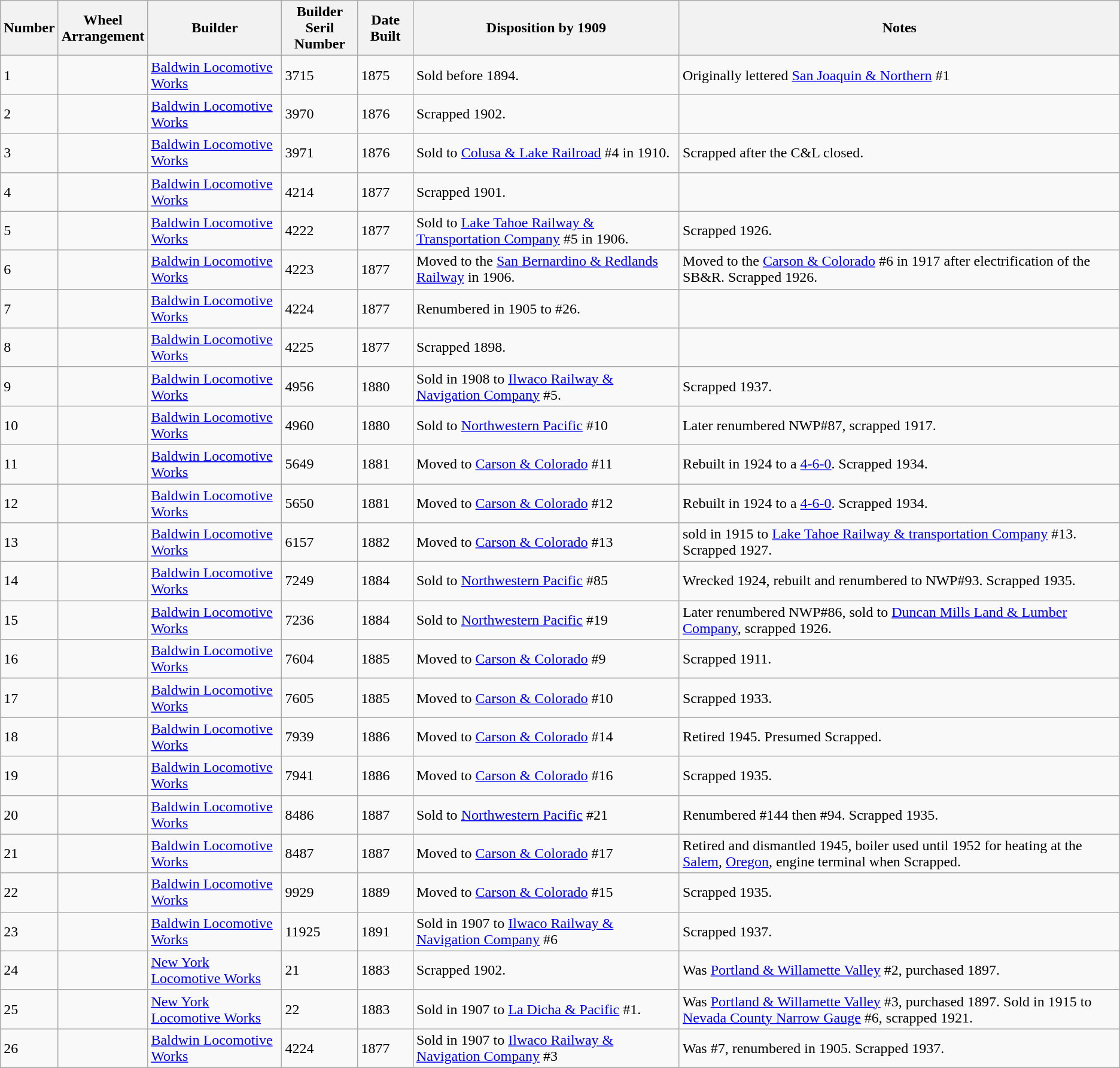<table class="wikitable">
<tr>
<th>Number</th>
<th>Wheel<br>Arrangement</th>
<th>Builder</th>
<th>Builder<br>Seril Number</th>
<th>Date Built</th>
<th>Disposition by 1909</th>
<th>Notes</th>
</tr>
<tr>
<td>1</td>
<td></td>
<td><a href='#'>Baldwin Locomotive Works</a></td>
<td>3715</td>
<td>1875</td>
<td>Sold before 1894.</td>
<td>Originally lettered <a href='#'>San Joaquin & Northern</a> #1</td>
</tr>
<tr>
<td>2</td>
<td></td>
<td><a href='#'>Baldwin Locomotive Works</a></td>
<td>3970</td>
<td>1876</td>
<td>Scrapped 1902.</td>
<td></td>
</tr>
<tr>
<td>3</td>
<td></td>
<td><a href='#'>Baldwin Locomotive Works</a></td>
<td>3971</td>
<td>1876</td>
<td>Sold to <a href='#'>Colusa & Lake Railroad</a> #4 in 1910.</td>
<td>Scrapped after the C&L closed.</td>
</tr>
<tr>
<td>4</td>
<td></td>
<td><a href='#'>Baldwin Locomotive Works</a></td>
<td>4214</td>
<td>1877</td>
<td>Scrapped 1901.</td>
<td></td>
</tr>
<tr>
<td>5</td>
<td></td>
<td><a href='#'>Baldwin Locomotive Works</a></td>
<td>4222</td>
<td>1877</td>
<td>Sold to <a href='#'>Lake Tahoe Railway & Transportation Company</a> #5 in 1906.</td>
<td>Scrapped 1926.</td>
</tr>
<tr>
<td>6</td>
<td></td>
<td><a href='#'>Baldwin Locomotive Works</a></td>
<td>4223</td>
<td>1877</td>
<td>Moved to the <a href='#'>San Bernardino & Redlands Railway</a> in 1906.</td>
<td>Moved to the <a href='#'>Carson & Colorado</a> #6 in 1917 after electrification of the SB&R. Scrapped 1926.</td>
</tr>
<tr>
<td>7</td>
<td></td>
<td><a href='#'>Baldwin Locomotive Works</a></td>
<td>4224</td>
<td>1877</td>
<td>Renumbered in 1905 to #26.</td>
<td></td>
</tr>
<tr>
<td>8</td>
<td></td>
<td><a href='#'>Baldwin Locomotive Works</a></td>
<td>4225</td>
<td>1877</td>
<td>Scrapped 1898.</td>
<td></td>
</tr>
<tr>
<td>9</td>
<td></td>
<td><a href='#'>Baldwin Locomotive Works</a></td>
<td>4956</td>
<td>1880</td>
<td>Sold in 1908 to <a href='#'>Ilwaco Railway & Navigation Company</a> #5.</td>
<td>Scrapped 1937.</td>
</tr>
<tr>
<td>10</td>
<td></td>
<td><a href='#'>Baldwin Locomotive Works</a></td>
<td>4960</td>
<td>1880</td>
<td>Sold to <a href='#'>Northwestern Pacific</a> #10</td>
<td>Later renumbered NWP#87, scrapped 1917.</td>
</tr>
<tr>
<td>11</td>
<td></td>
<td><a href='#'>Baldwin Locomotive Works</a></td>
<td>5649</td>
<td>1881</td>
<td>Moved to <a href='#'>Carson & Colorado</a> #11</td>
<td>Rebuilt in 1924 to a <a href='#'>4-6-0</a>. Scrapped 1934.</td>
</tr>
<tr>
<td>12</td>
<td></td>
<td><a href='#'>Baldwin Locomotive Works</a></td>
<td>5650</td>
<td>1881</td>
<td>Moved to <a href='#'>Carson & Colorado</a> #12</td>
<td>Rebuilt in 1924 to a <a href='#'>4-6-0</a>. Scrapped 1934.</td>
</tr>
<tr>
<td>13</td>
<td></td>
<td><a href='#'>Baldwin Locomotive Works</a></td>
<td>6157</td>
<td>1882</td>
<td>Moved to <a href='#'>Carson & Colorado</a> #13</td>
<td>sold in 1915 to <a href='#'>Lake Tahoe Railway & transportation Company</a> #13. Scrapped 1927.</td>
</tr>
<tr>
<td>14</td>
<td></td>
<td><a href='#'>Baldwin Locomotive Works</a></td>
<td>7249</td>
<td>1884</td>
<td>Sold to <a href='#'>Northwestern Pacific</a> #85</td>
<td>Wrecked 1924, rebuilt and renumbered to NWP#93. Scrapped 1935.</td>
</tr>
<tr>
<td>15</td>
<td></td>
<td><a href='#'>Baldwin Locomotive Works</a></td>
<td>7236</td>
<td>1884</td>
<td>Sold to <a href='#'>Northwestern Pacific</a> #19</td>
<td>Later renumbered NWP#86, sold to <a href='#'>Duncan Mills Land & Lumber Company</a>, scrapped 1926.</td>
</tr>
<tr>
<td>16</td>
<td></td>
<td><a href='#'>Baldwin Locomotive Works</a></td>
<td>7604</td>
<td>1885</td>
<td>Moved to <a href='#'>Carson & Colorado</a> #9</td>
<td>Scrapped 1911.</td>
</tr>
<tr>
<td>17</td>
<td></td>
<td><a href='#'>Baldwin Locomotive Works</a></td>
<td>7605</td>
<td>1885</td>
<td>Moved to <a href='#'>Carson & Colorado</a> #10</td>
<td>Scrapped 1933.</td>
</tr>
<tr>
<td>18</td>
<td></td>
<td><a href='#'>Baldwin Locomotive Works</a></td>
<td>7939</td>
<td>1886</td>
<td>Moved to <a href='#'>Carson & Colorado</a> #14</td>
<td>Retired 1945. Presumed Scrapped.</td>
</tr>
<tr>
<td>19</td>
<td></td>
<td><a href='#'>Baldwin Locomotive Works</a></td>
<td>7941</td>
<td>1886</td>
<td>Moved to <a href='#'>Carson & Colorado</a> #16</td>
<td>Scrapped 1935.</td>
</tr>
<tr>
<td>20</td>
<td></td>
<td><a href='#'>Baldwin Locomotive Works</a></td>
<td>8486</td>
<td>1887</td>
<td>Sold to <a href='#'>Northwestern Pacific</a> #21</td>
<td>Renumbered #144 then #94. Scrapped 1935.</td>
</tr>
<tr>
<td>21</td>
<td></td>
<td><a href='#'>Baldwin Locomotive Works</a></td>
<td>8487</td>
<td>1887</td>
<td>Moved to <a href='#'>Carson & Colorado</a> #17</td>
<td>Retired and dismantled 1945, boiler used until 1952 for heating at the <a href='#'>Salem</a>, <a href='#'>Oregon</a>, engine terminal when Scrapped.</td>
</tr>
<tr>
<td>22</td>
<td></td>
<td><a href='#'>Baldwin Locomotive Works</a></td>
<td>9929</td>
<td>1889</td>
<td>Moved to <a href='#'>Carson & Colorado</a> #15</td>
<td>Scrapped 1935.</td>
</tr>
<tr>
<td>23</td>
<td></td>
<td><a href='#'>Baldwin Locomotive Works</a></td>
<td>11925</td>
<td>1891</td>
<td>Sold in 1907 to <a href='#'>Ilwaco Railway & Navigation Company</a> #6</td>
<td>Scrapped 1937.</td>
</tr>
<tr>
<td>24</td>
<td></td>
<td><a href='#'>New York Locomotive Works</a></td>
<td>21</td>
<td>1883</td>
<td>Scrapped 1902.</td>
<td>Was <a href='#'>Portland & Willamette Valley</a> #2, purchased 1897.</td>
</tr>
<tr>
<td>25</td>
<td></td>
<td><a href='#'>New York Locomotive Works</a></td>
<td>22</td>
<td>1883</td>
<td>Sold in 1907 to <a href='#'>La Dicha & Pacific</a> #1.</td>
<td>Was <a href='#'>Portland & Willamette Valley</a> #3, purchased 1897. Sold in 1915 to <a href='#'>Nevada County Narrow Gauge</a> #6, scrapped 1921.</td>
</tr>
<tr>
<td>26</td>
<td></td>
<td><a href='#'>Baldwin Locomotive Works</a></td>
<td>4224</td>
<td>1877</td>
<td>Sold in 1907 to <a href='#'>Ilwaco Railway & Navigation Company</a> #3</td>
<td>Was #7, renumbered in 1905. Scrapped 1937.</td>
</tr>
</table>
